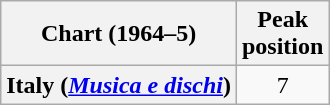<table class="wikitable plainrowheaders" style="text-align:center">
<tr>
<th scope="col">Chart (1964–5)</th>
<th scope="col">Peak<br>position</th>
</tr>
<tr>
<th scope="row">Italy (<em><a href='#'>Musica e dischi</a></em>)</th>
<td style="text-align:center">7</td>
</tr>
</table>
